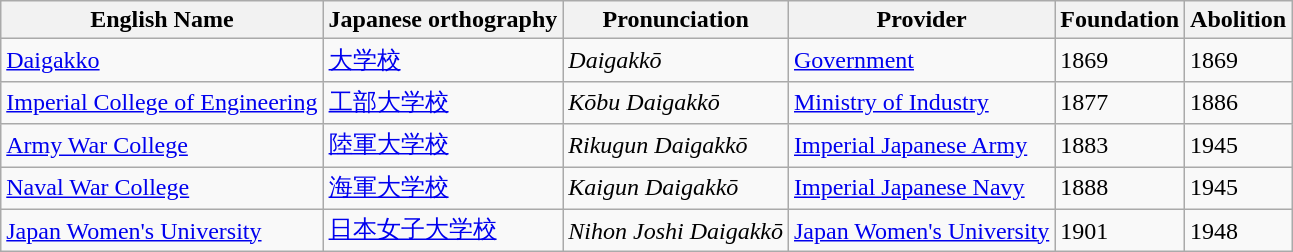<table class="wikitable">
<tr>
<th>English Name</th>
<th>Japanese orthography</th>
<th>Pronunciation</th>
<th>Provider</th>
<th>Foundation</th>
<th>Abolition</th>
</tr>
<tr>
<td><a href='#'>Daigakko</a></td>
<td><a href='#'>大学校</a></td>
<td><em>Daigakkō</em></td>
<td><a href='#'>Government</a></td>
<td>1869</td>
<td>1869</td>
</tr>
<tr>
<td><a href='#'>Imperial College of Engineering</a></td>
<td><a href='#'>工部大学校</a></td>
<td><em>Kōbu Daigakkō</em></td>
<td><a href='#'>Ministry of Industry</a></td>
<td>1877</td>
<td>1886</td>
</tr>
<tr>
<td><a href='#'>Army War College</a></td>
<td><a href='#'>陸軍大学校</a></td>
<td><em>Rikugun Daigakkō</em></td>
<td><a href='#'>Imperial Japanese Army</a></td>
<td>1883</td>
<td>1945</td>
</tr>
<tr>
<td><a href='#'>Naval War College</a></td>
<td><a href='#'>海軍大学校</a></td>
<td><em>Kaigun Daigakkō</em></td>
<td><a href='#'>Imperial Japanese Navy</a></td>
<td>1888</td>
<td>1945</td>
</tr>
<tr>
<td><a href='#'>Japan Women's University</a></td>
<td><a href='#'>日本女子大学校</a></td>
<td><em>Nihon Joshi Daigakkō</em></td>
<td><a href='#'>Japan Women's University</a></td>
<td>1901</td>
<td>1948</td>
</tr>
</table>
